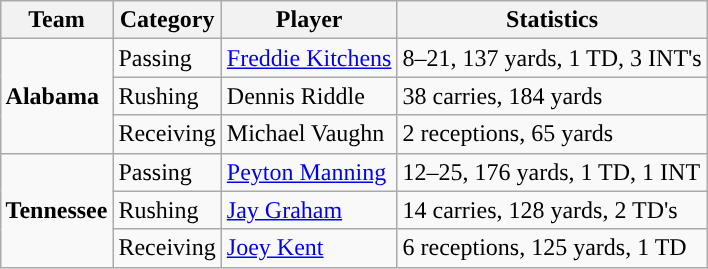<table class="wikitable" style="float: right;">
<tr>
<th>Team</th>
<th>Category</th>
<th>Player</th>
<th>Statistics</th>
</tr>
<tr>
<td rowspan=3><strong>Alabama</strong></td>
<td>Passing</td>
<td><a href='#'>Freddie Kitchens</a></td>
<td>8–21, 137 yards, 1 TD, 3 INT's</td>
</tr>
<tr>
<td>Rushing</td>
<td>Dennis Riddle</td>
<td>38 carries, 184 yards</td>
</tr>
<tr>
<td>Receiving</td>
<td>Michael Vaughn</td>
<td>2 receptions, 65 yards</td>
</tr>
<tr>
<td rowspan=3><strong>Tennessee</strong></td>
<td>Passing</td>
<td><a href='#'>Peyton Manning</a></td>
<td>12–25, 176 yards, 1 TD, 1 INT</td>
</tr>
<tr>
<td>Rushing</td>
<td><a href='#'>Jay Graham</a></td>
<td>14 carries, 128 yards, 2 TD's</td>
</tr>
<tr>
<td>Receiving</td>
<td><a href='#'>Joey Kent</a></td>
<td>6 receptions, 125 yards, 1 TD</td>
</tr>
</table>
